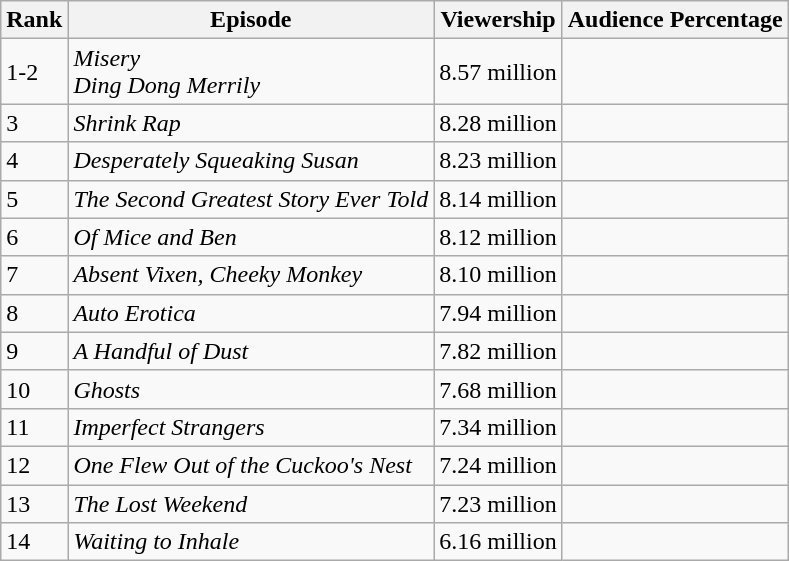<table class="wikitable">
<tr>
<th>Rank</th>
<th>Episode</th>
<th>Viewership</th>
<th>Audience Percentage</th>
</tr>
<tr>
<td>1-2</td>
<td><em>Misery</em><br><em>Ding Dong Merrily</em></td>
<td>8.57 million</td>
<td></td>
</tr>
<tr>
<td>3</td>
<td><em>Shrink Rap</em></td>
<td>8.28 million</td>
<td></td>
</tr>
<tr>
<td>4</td>
<td><em>Desperately Squeaking Susan</em></td>
<td>8.23 million</td>
<td></td>
</tr>
<tr>
<td>5</td>
<td><em>The Second Greatest Story Ever Told</em></td>
<td>8.14 million</td>
<td></td>
</tr>
<tr>
<td>6</td>
<td><em>Of Mice and Ben</em></td>
<td>8.12 million</td>
<td></td>
</tr>
<tr>
<td>7</td>
<td><em>Absent Vixen, Cheeky Monkey</em></td>
<td>8.10 million</td>
<td></td>
</tr>
<tr>
<td>8</td>
<td><em>Auto Erotica</em></td>
<td>7.94 million</td>
<td></td>
</tr>
<tr>
<td>9</td>
<td><em>A Handful of Dust</em></td>
<td>7.82 million</td>
<td></td>
</tr>
<tr>
<td>10</td>
<td><em>Ghosts</em></td>
<td>7.68 million</td>
<td></td>
</tr>
<tr>
<td>11</td>
<td><em>Imperfect Strangers</em></td>
<td>7.34 million</td>
<td></td>
</tr>
<tr>
<td>12</td>
<td><em>One Flew Out of the Cuckoo's Nest</em></td>
<td>7.24 million</td>
<td></td>
</tr>
<tr>
<td>13</td>
<td><em>The Lost Weekend</em></td>
<td>7.23 million</td>
<td></td>
</tr>
<tr>
<td>14</td>
<td><em>Waiting to Inhale</em></td>
<td>6.16 million</td>
<td></td>
</tr>
</table>
